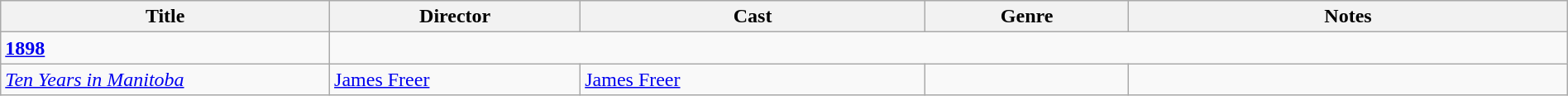<table class="wikitable sortable" style="width:100%;">
<tr>
<th style="width:21%;">Title</th>
<th style="width:16%;">Director</th>
<th style="width:22%;" class="unsortable">Cast</th>
<th style="width:13%;">Genre</th>
<th style="width:28%;" class="unsortable">Notes</th>
</tr>
<tr>
<td><strong><a href='#'>1898</a></strong></td>
</tr>
<tr>
<td><em><a href='#'>Ten Years in Manitoba</a></em></td>
<td><a href='#'>James Freer</a></td>
<td><a href='#'>James Freer</a></td>
<td></td>
<td></td>
</tr>
</table>
